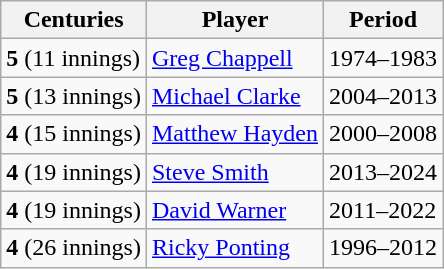<table class="wikitable">
<tr>
<th>Centuries</th>
<th>Player</th>
<th>Period</th>
</tr>
<tr>
<td><strong>5</strong> (11 innings)</td>
<td> <a href='#'>Greg Chappell</a></td>
<td>1974–1983</td>
</tr>
<tr>
<td><strong>5</strong> (13 innings)</td>
<td> <a href='#'>Michael Clarke</a></td>
<td>2004–2013</td>
</tr>
<tr>
<td><strong>4</strong> (15 innings)</td>
<td> <a href='#'>Matthew Hayden</a></td>
<td>2000–2008</td>
</tr>
<tr>
<td><strong>4</strong> (19 innings)</td>
<td> <a href='#'>Steve Smith</a></td>
<td>2013–2024</td>
</tr>
<tr>
<td><strong>4</strong> (19 innings)</td>
<td> <a href='#'>David Warner</a></td>
<td>2011–2022</td>
</tr>
<tr>
<td><strong>4</strong> (26 innings)</td>
<td> <a href='#'>Ricky Ponting</a></td>
<td>1996–2012</td>
</tr>
</table>
